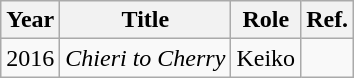<table class="wikitable">
<tr>
<th>Year</th>
<th>Title</th>
<th>Role</th>
<th>Ref.</th>
</tr>
<tr>
<td>2016</td>
<td><em>Chieri to Cherry</em></td>
<td>Keiko</td>
<td></td>
</tr>
</table>
